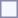<table style="border:1px solid #8888aa; background-color:#f7f8ff; padding:5px; font-size:95%; margin: 0px 12px 12px 0px;">
</table>
